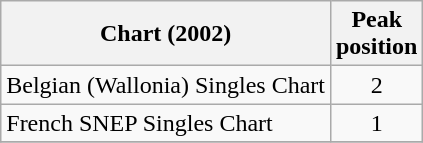<table class="wikitable sortable">
<tr>
<th>Chart (2002)</th>
<th>Peak <br>position</th>
</tr>
<tr>
<td>Belgian (Wallonia) Singles Chart</td>
<td align="center">2</td>
</tr>
<tr>
<td>French SNEP Singles Chart</td>
<td align="center">1</td>
</tr>
<tr>
</tr>
</table>
